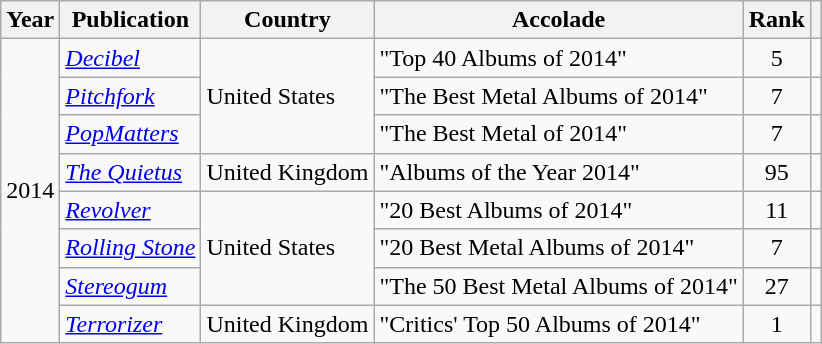<table class="wikitable sortable" style="margin:0em 1em 1em 0pt">
<tr>
<th>Year</th>
<th>Publication</th>
<th>Country</th>
<th class=unsortable>Accolade</th>
<th class=unsortable>Rank</th>
<th class=unsortable></th>
</tr>
<tr>
<td align=center rowspan="8">2014</td>
<td><em><a href='#'>Decibel</a></em></td>
<td rowspan="3">United States</td>
<td>"Top 40 Albums of 2014"</td>
<td align=center>5</td>
<td align=center></td>
</tr>
<tr>
<td><em><a href='#'>Pitchfork</a></em></td>
<td>"The Best Metal Albums of 2014"</td>
<td align=center>7</td>
<td align=center></td>
</tr>
<tr>
<td><em><a href='#'>PopMatters</a></em></td>
<td>"The Best Metal of 2014"</td>
<td align=center>7</td>
<td align=center></td>
</tr>
<tr>
<td><em><a href='#'>The Quietus</a></em></td>
<td>United Kingdom</td>
<td>"Albums of the Year 2014"</td>
<td align=center>95</td>
<td align=center></td>
</tr>
<tr>
<td><em><a href='#'>Revolver</a></em></td>
<td rowspan="3">United States</td>
<td>"20 Best Albums of 2014"</td>
<td align=center>11</td>
<td align=center></td>
</tr>
<tr>
<td><em><a href='#'>Rolling Stone</a></em></td>
<td>"20 Best Metal Albums of 2014"</td>
<td align=center>7</td>
<td align=center></td>
</tr>
<tr>
<td><em><a href='#'>Stereogum</a></em></td>
<td>"The 50 Best Metal Albums of 2014"</td>
<td align=center>27</td>
<td align=center></td>
</tr>
<tr>
<td><em><a href='#'>Terrorizer</a></em></td>
<td>United Kingdom</td>
<td>"Critics' Top 50 Albums of 2014"</td>
<td align=center>1</td>
<td align=center></td>
</tr>
</table>
